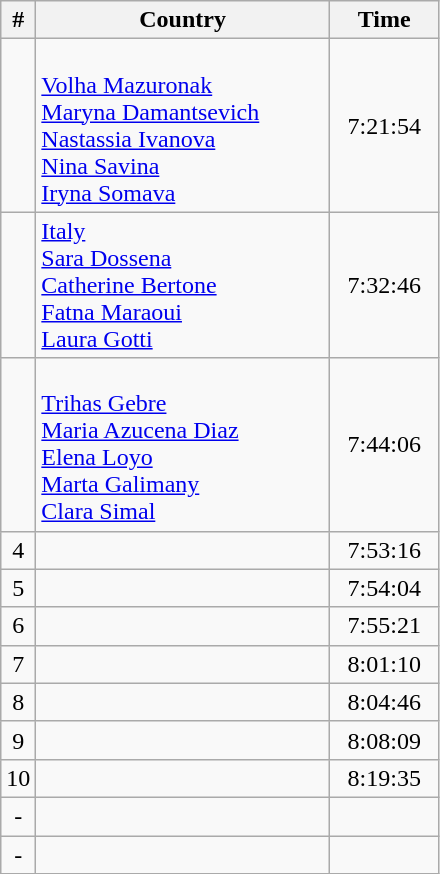<table class="wikitable "style="font-size:100%; text-align:center;">
<tr>
<th width=8%>#</th>
<th width=67%>Country</th>
<th width=25%>Time</th>
</tr>
<tr>
<td></td>
<td align=left><br><a href='#'>Volha Mazuronak</a><br><a href='#'>Maryna Damantsevich</a><br><a href='#'>Nastassia Ivanova</a><br><a href='#'>Nina Savina</a><br><a href='#'>Iryna Somava</a></td>
<td>7:21:54</td>
</tr>
<tr>
<td></td>
<td align=left><a href='#'>Italy</a><br><a href='#'>Sara Dossena</a><br><a href='#'>Catherine Bertone</a><br><a href='#'>Fatna Maraoui</a><br><a href='#'>Laura Gotti</a></td>
<td>7:32:46</td>
</tr>
<tr>
<td></td>
<td align=left><br><a href='#'>Trihas Gebre</a><br><a href='#'>Maria Azucena Diaz</a><br><a href='#'>Elena Loyo</a><br><a href='#'>Marta Galimany</a><br><a href='#'>Clara Simal</a></td>
<td>7:44:06</td>
</tr>
<tr>
<td>4</td>
<td align=left></td>
<td>7:53:16</td>
</tr>
<tr>
<td>5</td>
<td align=left></td>
<td>7:54:04</td>
</tr>
<tr>
<td>6</td>
<td align=left></td>
<td>7:55:21</td>
</tr>
<tr>
<td>7</td>
<td align=left></td>
<td>8:01:10</td>
</tr>
<tr>
<td>8</td>
<td align=left></td>
<td>8:04:46</td>
</tr>
<tr>
<td>9</td>
<td align=left></td>
<td>8:08:09</td>
</tr>
<tr>
<td>10</td>
<td align=left></td>
<td>8:19:35</td>
</tr>
<tr>
<td>-</td>
<td align=left></td>
<td></td>
</tr>
<tr>
<td>-</td>
<td align=left></td>
<td></td>
</tr>
</table>
